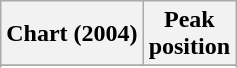<table class="wikitable plainrowheaders" style="text-align:center">
<tr>
<th scope="col">Chart (2004)</th>
<th scope="col">Peak<br>position</th>
</tr>
<tr>
</tr>
<tr>
</tr>
<tr>
</tr>
</table>
